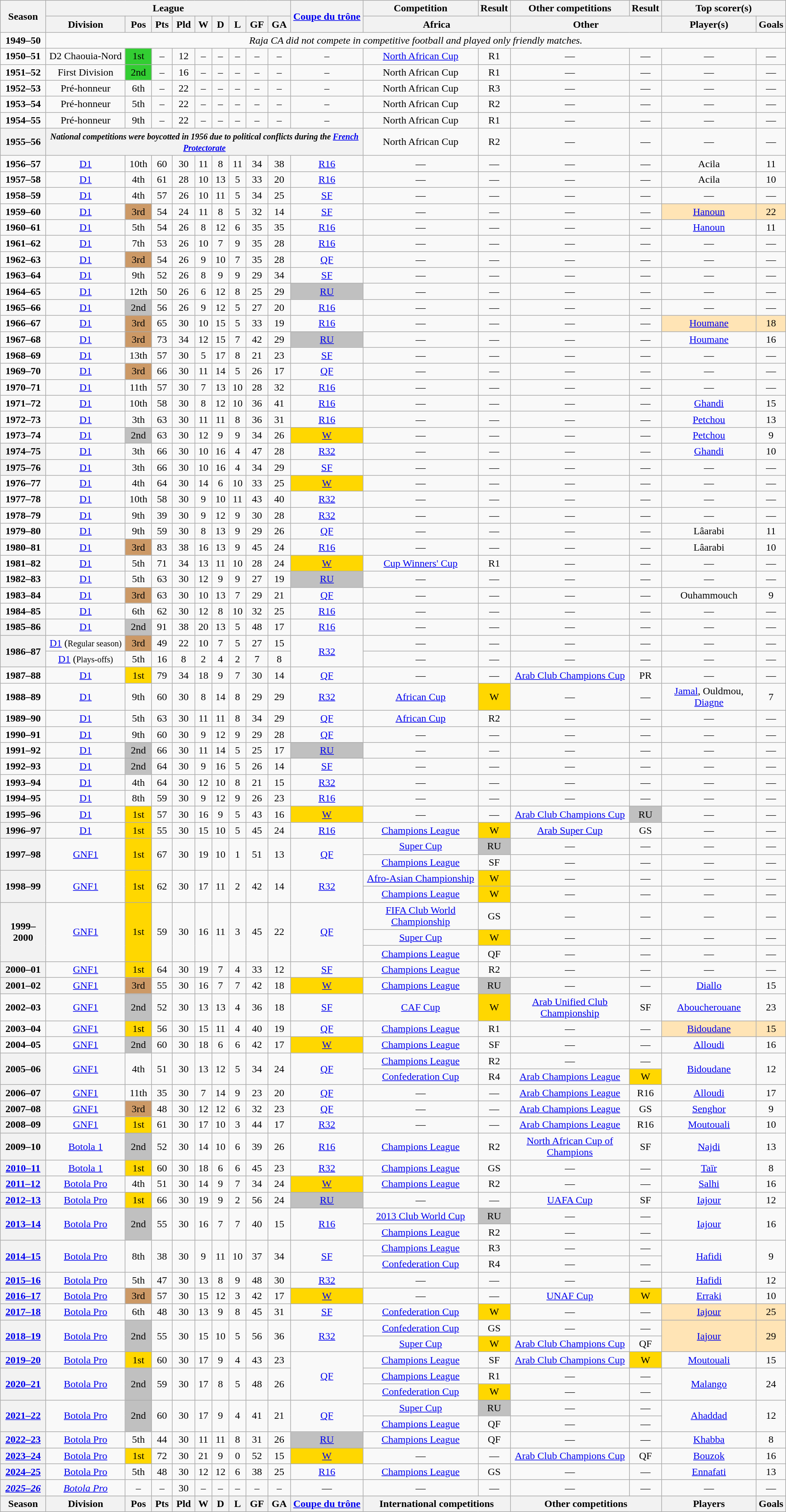<table class="wikitable" style="text-align: center">
<tr>
<th rowspan="2" scope="col">Season</th>
<th colspan="9">League</th>
<th rowspan="2" scope="col"><a href='#'>Coupe du tr<strong>ône</strong></a></th>
<th scope="col">Competition</th>
<th>Result</th>
<th scope="col">Other competitions</th>
<th>Result</th>
<th colspan="2">Top scorer(s)</th>
</tr>
<tr>
<th scope="col">Division</th>
<th scope="col">Pos</th>
<th scope="col">Pts</th>
<th scope="col">Pld</th>
<th scope="col">W</th>
<th scope="col">D</th>
<th scope="col">L</th>
<th scope="col">GF</th>
<th scope="col">GA</th>
<th colspan="2">Africa</th>
<th colspan="2">Other</th>
<th>Player(s)</th>
<th scope="col">Goals</th>
</tr>
<tr>
<td><strong>1949–50</strong></td>
<td colspan="16"><em>Raja CA did not compete in competitive football and played only friendly matches.</em></td>
</tr>
<tr>
<td scope="row"><strong>1950–51</strong></td>
<td>D2 Chaouia-Nord</td>
<td style="background-color:limegreen">1st</td>
<td>–</td>
<td>12</td>
<td>–</td>
<td>–</td>
<td>–</td>
<td>–</td>
<td>–</td>
<td>–</td>
<td><a href='#'>North African Cup</a></td>
<td>R1</td>
<td>—</td>
<td>—</td>
<td>—</td>
<td>—</td>
</tr>
<tr>
<td scope="row"><strong>1951–52</strong></td>
<td>First Division</td>
<td style="background-color:limegreen">2nd</td>
<td>–</td>
<td>16</td>
<td>–</td>
<td>–</td>
<td>–</td>
<td>–</td>
<td>–</td>
<td>–</td>
<td>North African Cup</td>
<td>R1</td>
<td>—</td>
<td>—</td>
<td>—</td>
<td>—</td>
</tr>
<tr>
<td scope="row"><strong>1952–53</strong></td>
<td>Pré-honneur</td>
<td>6th</td>
<td>–</td>
<td>22</td>
<td>–</td>
<td>–</td>
<td>–</td>
<td>–</td>
<td>–</td>
<td>–</td>
<td>North African Cup</td>
<td>R3</td>
<td>—</td>
<td>—</td>
<td>—</td>
<td>—</td>
</tr>
<tr>
<td scope="row"><strong>1953–54</strong></td>
<td>Pré-honneur</td>
<td>5th</td>
<td>–</td>
<td>22</td>
<td>–</td>
<td>–</td>
<td>–</td>
<td>–</td>
<td>–</td>
<td>–</td>
<td>North African Cup</td>
<td>R2</td>
<td>—</td>
<td>—</td>
<td>—</td>
<td>—</td>
</tr>
<tr>
<td scope="row"><strong>1954–55</strong></td>
<td>Pré-honneur</td>
<td>9th</td>
<td>–</td>
<td>22</td>
<td>–</td>
<td>–</td>
<td>–</td>
<td>–</td>
<td>–</td>
<td>–</td>
<td>North African Cup</td>
<td>R1</td>
<td>—</td>
<td>—</td>
<td>—</td>
<td>—</td>
</tr>
<tr>
<th scope="row">1955<strong>–</strong>56</th>
<th colspan="10"><em><small>National competitions were boycotted in 1956 due to political conflicts during the <a href='#'>French Protectorate</a></small></em></th>
<td>North African Cup</td>
<td>R2</td>
<td>—</td>
<td>—</td>
<td>—</td>
<td>—</td>
</tr>
<tr>
<td scope="row"><strong>1956–57</strong></td>
<td><a href='#'>D1</a></td>
<td>10th</td>
<td>60</td>
<td>30</td>
<td>11</td>
<td>8</td>
<td>11</td>
<td>34</td>
<td>38</td>
<td><a href='#'>R16</a></td>
<td>—</td>
<td>—</td>
<td>—</td>
<td>—</td>
<td>Acila</td>
<td>11</td>
</tr>
<tr>
<td scope="row"><strong>1957–58</strong></td>
<td><a href='#'>D1</a></td>
<td>4th</td>
<td>61</td>
<td>28</td>
<td>10</td>
<td>13</td>
<td>5</td>
<td>33</td>
<td>20</td>
<td><a href='#'>R16</a></td>
<td>—</td>
<td>—</td>
<td>—</td>
<td>—</td>
<td>Acila</td>
<td>10</td>
</tr>
<tr>
<td scope="row"><strong>1958–59</strong></td>
<td><a href='#'>D1</a></td>
<td>4th</td>
<td>57</td>
<td>26</td>
<td>10</td>
<td>11</td>
<td>5</td>
<td>34</td>
<td>25</td>
<td><a href='#'>SF</a></td>
<td>—</td>
<td>—</td>
<td>—</td>
<td>—</td>
<td>—</td>
<td>—</td>
</tr>
<tr>
<td scope="row"><strong>1959–60</strong></td>
<td><a href='#'>D1</a></td>
<td style="background-color:#cc9966">3rd</td>
<td>54</td>
<td>24</td>
<td>11</td>
<td>8</td>
<td>5</td>
<td>32</td>
<td>14</td>
<td><a href='#'>SF</a></td>
<td>—</td>
<td>—</td>
<td>—</td>
<td>—</td>
<td style="background-color:Moccasin"><a href='#'>Hanoun</a></td>
<td style="background-color:Moccasin">22</td>
</tr>
<tr>
<td scope="row"><strong>1960–61</strong></td>
<td><a href='#'>D1</a></td>
<td>5th</td>
<td>54</td>
<td>26</td>
<td>8</td>
<td>12</td>
<td>6</td>
<td>35</td>
<td>35</td>
<td><a href='#'>R16</a></td>
<td>—</td>
<td>—</td>
<td>—</td>
<td>—</td>
<td><a href='#'>Hanoun</a></td>
<td>11</td>
</tr>
<tr>
<td scope="row"><strong>1961–62</strong></td>
<td><a href='#'>D1</a></td>
<td>7th</td>
<td>53</td>
<td>26</td>
<td>10</td>
<td>7</td>
<td>9</td>
<td>35</td>
<td>28</td>
<td><a href='#'>R16</a></td>
<td>—</td>
<td>—</td>
<td>—</td>
<td>—</td>
<td>—</td>
<td>—</td>
</tr>
<tr>
<td><strong>1962–63</strong></td>
<td><a href='#'>D1</a></td>
<td style="background-color:#cc9966">3rd</td>
<td>54</td>
<td>26</td>
<td>9</td>
<td>10</td>
<td>7</td>
<td>35</td>
<td>28</td>
<td><a href='#'>QF</a></td>
<td>—</td>
<td>—</td>
<td>—</td>
<td>—</td>
<td>—</td>
<td>—</td>
</tr>
<tr>
<td><strong>1963–64</strong></td>
<td><a href='#'>D1</a></td>
<td>9th</td>
<td>52</td>
<td>26</td>
<td>8</td>
<td>9</td>
<td>9</td>
<td>29</td>
<td>34</td>
<td><a href='#'>SF</a></td>
<td>—</td>
<td>—</td>
<td>—</td>
<td>—</td>
<td>—</td>
<td>—</td>
</tr>
<tr>
<td scope="row"><strong>1964–65</strong></td>
<td><a href='#'>D1</a></td>
<td>12th</td>
<td>50</td>
<td>26</td>
<td>6</td>
<td>12</td>
<td>8</td>
<td>25</td>
<td>29</td>
<td bgcolor="silver"><a href='#'>RU</a></td>
<td>—</td>
<td>—</td>
<td>—</td>
<td>—</td>
<td>—</td>
<td>—</td>
</tr>
<tr>
<td scope="row"><strong>1965–66</strong></td>
<td><a href='#'>D1</a></td>
<td bgcolor="silver">2nd</td>
<td>56</td>
<td>26</td>
<td>9</td>
<td>12</td>
<td>5</td>
<td>27</td>
<td>20</td>
<td><a href='#'>R16</a></td>
<td>—</td>
<td>—</td>
<td>—</td>
<td>—</td>
<td>—</td>
<td>—</td>
</tr>
<tr>
<td scope="row"><strong>1966–67</strong></td>
<td><a href='#'>D1</a></td>
<td style="background-color:#cc9966">3rd</td>
<td>65</td>
<td>30</td>
<td>10</td>
<td>15</td>
<td>5</td>
<td>33</td>
<td>19</td>
<td><a href='#'>R16</a></td>
<td>—</td>
<td>—</td>
<td>—</td>
<td>—</td>
<td style="background-color:Moccasin"><a href='#'>Houmane</a></td>
<td style="background-color:Moccasin">18</td>
</tr>
<tr>
<td scope="row"><strong>1967–68</strong></td>
<td><a href='#'>D1</a></td>
<td style="background-color:#cc9966">3rd</td>
<td>73</td>
<td>34</td>
<td>12</td>
<td>15</td>
<td>7</td>
<td>42</td>
<td>29</td>
<td bgcolor="silver"><a href='#'>RU</a></td>
<td>—</td>
<td>—</td>
<td>—</td>
<td>—</td>
<td><a href='#'>Houmane</a></td>
<td>16</td>
</tr>
<tr>
<td scope="row"><strong>1968–69</strong></td>
<td><a href='#'>D1</a></td>
<td>13th</td>
<td>57</td>
<td>30</td>
<td>5</td>
<td>17</td>
<td>8</td>
<td>21</td>
<td>23</td>
<td><a href='#'>SF</a></td>
<td>—</td>
<td>—</td>
<td>—</td>
<td>—</td>
<td>—</td>
<td>—</td>
</tr>
<tr>
<td scope="row"><strong>1969–70</strong></td>
<td><a href='#'>D1</a></td>
<td style="background-color:#cc9966">3rd</td>
<td>66</td>
<td>30</td>
<td>11</td>
<td>14</td>
<td>5</td>
<td>26</td>
<td>17</td>
<td><a href='#'>QF</a></td>
<td>—</td>
<td>—</td>
<td>—</td>
<td>—</td>
<td>—</td>
<td>—</td>
</tr>
<tr>
<td scope="row"><strong>1970–71</strong></td>
<td><a href='#'>D1</a></td>
<td>11th</td>
<td>57</td>
<td>30</td>
<td>7</td>
<td>13</td>
<td>10</td>
<td>28</td>
<td>32</td>
<td><a href='#'>R16</a></td>
<td>—</td>
<td>—</td>
<td>—</td>
<td>—</td>
<td>—</td>
<td>—</td>
</tr>
<tr>
<td scope="row"><strong>1971–72</strong></td>
<td><a href='#'>D1</a></td>
<td>10th</td>
<td>58</td>
<td>30</td>
<td>8</td>
<td>12</td>
<td>10</td>
<td>36</td>
<td>41</td>
<td><a href='#'>R16</a></td>
<td>—</td>
<td>—</td>
<td>—</td>
<td>—</td>
<td><a href='#'>Ghandi</a></td>
<td>15</td>
</tr>
<tr>
<td scope="row"><strong>1972–73</strong></td>
<td><a href='#'>D1</a></td>
<td>3th</td>
<td>63</td>
<td>30</td>
<td>11</td>
<td>11</td>
<td>8</td>
<td>36</td>
<td>31</td>
<td><a href='#'>R16</a></td>
<td>—</td>
<td>—</td>
<td>—</td>
<td>—</td>
<td><a href='#'>Petchou</a></td>
<td>13</td>
</tr>
<tr>
<td scope="row"><strong>1973–74</strong></td>
<td><a href='#'>D1</a></td>
<td bgcolor="silver">2nd</td>
<td>63</td>
<td>30</td>
<td>12</td>
<td>9</td>
<td>9</td>
<td>34</td>
<td>26</td>
<td bgcolor="gold"><a href='#'>W</a></td>
<td>—</td>
<td>—</td>
<td>—</td>
<td>—</td>
<td><a href='#'>Petchou</a></td>
<td>9</td>
</tr>
<tr>
<th>1974<strong>–</strong>75</th>
<td><a href='#'>D1</a></td>
<td>3th</td>
<td>66</td>
<td>30</td>
<td>10</td>
<td>16</td>
<td>4</td>
<td>47</td>
<td>28</td>
<td><a href='#'>R32</a></td>
<td>—</td>
<td>—</td>
<td>—</td>
<td>—</td>
<td><a href='#'>Ghandi</a></td>
<td>10</td>
</tr>
<tr>
<th>1975<strong>–</strong>76</th>
<td><a href='#'>D1</a></td>
<td>3th</td>
<td>66</td>
<td>30</td>
<td>10</td>
<td>16</td>
<td>4</td>
<td>34</td>
<td>29</td>
<td><a href='#'>SF</a></td>
<td>—</td>
<td>—</td>
<td>—</td>
<td>—</td>
<td>—</td>
<td>—</td>
</tr>
<tr>
<td><strong>1976–77</strong></td>
<td><a href='#'>D1</a></td>
<td>4th</td>
<td>64</td>
<td>30</td>
<td>14</td>
<td>6</td>
<td>10</td>
<td>33</td>
<td>25</td>
<td bgcolor="gold"><a href='#'>W</a></td>
<td>—</td>
<td>—</td>
<td>—</td>
<td>—</td>
<td>—</td>
<td>—</td>
</tr>
<tr>
<td scope="row"><strong>1977–78</strong></td>
<td><a href='#'>D1</a></td>
<td>10th</td>
<td>58</td>
<td>30</td>
<td>9</td>
<td>10</td>
<td>11</td>
<td>43</td>
<td>40</td>
<td><a href='#'>R32</a></td>
<td>—</td>
<td>—</td>
<td>—</td>
<td>—</td>
<td>—</td>
<td>—</td>
</tr>
<tr>
<td scope="row"><strong>1978–79</strong></td>
<td><a href='#'>D1</a></td>
<td>9th</td>
<td>39</td>
<td>30</td>
<td>9</td>
<td>12</td>
<td>9</td>
<td>30</td>
<td>28</td>
<td><a href='#'>R32</a></td>
<td>—</td>
<td>—</td>
<td>—</td>
<td>—</td>
<td>—</td>
<td>—</td>
</tr>
<tr>
<td><strong>1979–80</strong></td>
<td><a href='#'>D1</a></td>
<td>9th</td>
<td>59</td>
<td>30</td>
<td>8</td>
<td>13</td>
<td>9</td>
<td>29</td>
<td>26</td>
<td><a href='#'>QF</a></td>
<td>—</td>
<td>—</td>
<td>—</td>
<td>—</td>
<td>Lâarabi</td>
<td>11</td>
</tr>
<tr>
<td><strong>1980–81</strong></td>
<td><a href='#'>D1</a></td>
<td style="background-color:#cc9966">3rd</td>
<td>83</td>
<td>38</td>
<td>16</td>
<td>13</td>
<td>9</td>
<td>45</td>
<td>24</td>
<td><a href='#'>R16</a></td>
<td>—</td>
<td>—</td>
<td>—</td>
<td>—</td>
<td>Lâarabi</td>
<td>10</td>
</tr>
<tr>
<td scope="row"><strong>1981–82</strong></td>
<td><a href='#'>D1</a></td>
<td>5th</td>
<td>71</td>
<td>34</td>
<td>13</td>
<td>11</td>
<td>10</td>
<td>28</td>
<td>24</td>
<td bgcolor="gold"><a href='#'>W</a></td>
<td><a href='#'>Cup Winners' Cup</a></td>
<td>R1</td>
<td>—</td>
<td>—</td>
<td>—</td>
<td>—</td>
</tr>
<tr>
<td scope="row"><strong>1982–83</strong></td>
<td><a href='#'>D1</a></td>
<td>5th</td>
<td>63</td>
<td>30</td>
<td>12</td>
<td>9</td>
<td>9</td>
<td>27</td>
<td>19</td>
<td bgcolor="silver"><a href='#'>RU</a></td>
<td>—</td>
<td>—</td>
<td>—</td>
<td>—</td>
<td>—</td>
<td>—</td>
</tr>
<tr>
<td scope="row"><strong>1983–84</strong></td>
<td><a href='#'>D1</a></td>
<td style="background-color:#cc9966">3rd</td>
<td>63</td>
<td>30</td>
<td>10</td>
<td>13</td>
<td>7</td>
<td>29</td>
<td>21</td>
<td><a href='#'>QF</a></td>
<td>—</td>
<td>—</td>
<td>—</td>
<td>—</td>
<td>Ouhammouch</td>
<td>9</td>
</tr>
<tr>
<td scope="row"><strong>1984–85</strong></td>
<td><a href='#'>D1</a></td>
<td>6th</td>
<td>62</td>
<td>30</td>
<td>12</td>
<td>8</td>
<td>10</td>
<td>32</td>
<td>25</td>
<td><a href='#'>R16</a></td>
<td>—</td>
<td>—</td>
<td>—</td>
<td>—</td>
<td>—</td>
<td>—</td>
</tr>
<tr>
<th scope="row">1985<strong>–</strong>86</th>
<td><a href='#'>D1</a></td>
<td bgcolor="silver">2nd</td>
<td>91</td>
<td>38</td>
<td>20</td>
<td>13</td>
<td>5</td>
<td>48</td>
<td>17</td>
<td><a href='#'>R16</a></td>
<td>—</td>
<td>—</td>
<td>—</td>
<td>—</td>
<td>—</td>
<td>—</td>
</tr>
<tr>
<th rowspan="2" scope="row">1986<strong>–</strong>87</th>
<td><a href='#'>D1</a> (<small>Regular season)</small></td>
<td style="background-color:#cc9966">3rd</td>
<td>49</td>
<td>22</td>
<td>10</td>
<td>7</td>
<td>5</td>
<td>27</td>
<td>15</td>
<td rowspan="2"><a href='#'>R32</a></td>
<td>—</td>
<td>—</td>
<td>—</td>
<td>—</td>
<td>—</td>
<td>—</td>
</tr>
<tr>
<td><a href='#'>D1</a> (<small>Plays-offs)</small></td>
<td>5th</td>
<td>16</td>
<td>8</td>
<td>2</td>
<td>4</td>
<td>2</td>
<td>7</td>
<td>8</td>
<td>—</td>
<td>—</td>
<td>—</td>
<td>—</td>
<td>—</td>
<td>—</td>
</tr>
<tr>
<td scope="row"><strong>1987–88</strong></td>
<td><a href='#'>D1</a></td>
<td bgcolor="gold">1st</td>
<td>79</td>
<td>34</td>
<td>18</td>
<td>9</td>
<td>7</td>
<td>30</td>
<td>14</td>
<td><a href='#'>QF</a></td>
<td>—</td>
<td>—</td>
<td><a href='#'>Arab Club Champions Cup</a></td>
<td>PR</td>
<td>—</td>
<td>—</td>
</tr>
<tr>
<td><strong>1988–89</strong></td>
<td><a href='#'>D1</a></td>
<td>9th</td>
<td>60</td>
<td>30</td>
<td>8</td>
<td>14</td>
<td>8</td>
<td>29</td>
<td>29</td>
<td><a href='#'>R32</a></td>
<td><a href='#'>African Cup</a></td>
<td bgcolor="gold">W</td>
<td>—</td>
<td>—</td>
<td><a href='#'>Jamal</a>, Ouldmou, <a href='#'>Diagne</a></td>
<td>7</td>
</tr>
<tr>
<td><strong>1989–90</strong></td>
<td><a href='#'>D1</a></td>
<td>5th</td>
<td>63</td>
<td>30</td>
<td>11</td>
<td>11</td>
<td>8</td>
<td>34</td>
<td>29</td>
<td><a href='#'>QF</a></td>
<td><a href='#'>African Cup</a></td>
<td>R2</td>
<td>—</td>
<td>—</td>
<td>—</td>
<td>—</td>
</tr>
<tr>
<td><strong>1990–91</strong></td>
<td><a href='#'>D1</a></td>
<td>9th</td>
<td>60</td>
<td>30</td>
<td>9</td>
<td>12</td>
<td>9</td>
<td>29</td>
<td>28</td>
<td><a href='#'>QF</a></td>
<td>—</td>
<td>—</td>
<td>—</td>
<td>—</td>
<td>—</td>
<td>—</td>
</tr>
<tr>
<td><strong>1991–92</strong></td>
<td><a href='#'>D1</a></td>
<td bgcolor="silver">2nd</td>
<td>66</td>
<td>30</td>
<td>11</td>
<td>14</td>
<td>5</td>
<td>25</td>
<td>17</td>
<td bgcolor="silver"><a href='#'>RU</a></td>
<td>—</td>
<td>—</td>
<td>—</td>
<td>—</td>
<td>—</td>
<td>—</td>
</tr>
<tr>
<td><strong>1992–93</strong></td>
<td><a href='#'>D1</a></td>
<td bgcolor="silver">2nd</td>
<td>64</td>
<td>30</td>
<td>9</td>
<td>16</td>
<td>5</td>
<td>26</td>
<td>14</td>
<td><a href='#'>SF</a></td>
<td>—</td>
<td>—</td>
<td>—</td>
<td>—</td>
<td>—</td>
<td>—</td>
</tr>
<tr>
<td><strong>1993–94</strong></td>
<td><a href='#'>D1</a></td>
<td>4th</td>
<td>64</td>
<td>30</td>
<td>12</td>
<td>10</td>
<td>8</td>
<td>21</td>
<td>15</td>
<td><a href='#'>R32</a></td>
<td>—</td>
<td>—</td>
<td>—</td>
<td>—</td>
<td>—</td>
<td>—</td>
</tr>
<tr>
<td><strong>1994–95</strong></td>
<td><a href='#'>D1</a></td>
<td>8th</td>
<td>59</td>
<td>30</td>
<td>9</td>
<td>12</td>
<td>9</td>
<td>26</td>
<td>23</td>
<td><a href='#'>R16</a></td>
<td>—</td>
<td>—</td>
<td>—</td>
<td>—</td>
<td>—</td>
<td>—</td>
</tr>
<tr>
<th>1995<strong>–</strong>96</th>
<td><a href='#'>D1</a></td>
<td bgcolor="gold">1st</td>
<td>57</td>
<td>30</td>
<td>16</td>
<td>9</td>
<td>5</td>
<td>43</td>
<td>16</td>
<td bgcolor="gold"><a href='#'>W</a></td>
<td>—</td>
<td>—</td>
<td><a href='#'>Arab Club Champions Cup</a></td>
<td bgcolor="silver">RU</td>
<td>—</td>
<td>—</td>
</tr>
<tr>
<th>1996<strong>–9</strong>7</th>
<td><a href='#'>D1</a></td>
<td bgcolor="gold">1st</td>
<td>55</td>
<td>30</td>
<td>15</td>
<td>10</td>
<td>5</td>
<td>45</td>
<td>24</td>
<td><a href='#'>R16</a></td>
<td><a href='#'>Champions League</a></td>
<td bgcolor="gold">W</td>
<td><a href='#'>Arab Super Cup</a></td>
<td>GS</td>
<td>—</td>
<td>—</td>
</tr>
<tr>
<th rowspan="2">1997<strong>–9</strong>8</th>
<td rowspan="2"><a href='#'>GNF1</a></td>
<td rowspan="2" bgcolor="gold">1st</td>
<td rowspan="2">67</td>
<td rowspan="2">30</td>
<td rowspan="2">19</td>
<td rowspan="2">10</td>
<td rowspan="2">1</td>
<td rowspan="2">51</td>
<td rowspan="2">13</td>
<td rowspan="2"><a href='#'>QF</a></td>
<td><a href='#'>Super Cup</a></td>
<td bgcolor="silver">RU</td>
<td>—</td>
<td>—</td>
<td>—</td>
<td>—</td>
</tr>
<tr>
<td><a href='#'>Champions League</a></td>
<td>SF</td>
<td>—</td>
<td>—</td>
<td>—</td>
<td>—</td>
</tr>
<tr>
<th rowspan="2">1998<strong>–</strong>99</th>
<td rowspan="2"><a href='#'>GNF1</a></td>
<td rowspan="2" bgcolor="gold">1st</td>
<td rowspan="2">62</td>
<td rowspan="2">30</td>
<td rowspan="2">17</td>
<td rowspan="2">11</td>
<td rowspan="2">2</td>
<td rowspan="2">42</td>
<td rowspan="2">14</td>
<td rowspan="2"><a href='#'>R32</a></td>
<td><a href='#'>Afro-Asian Championship</a></td>
<td bgcolor="gold">W</td>
<td>—</td>
<td>—</td>
<td>—</td>
<td>—</td>
</tr>
<tr>
<td><a href='#'>Champions League</a></td>
<td bgcolor="gold">W</td>
<td>—</td>
<td>—</td>
<td>—</td>
<td>—</td>
</tr>
<tr>
<th rowspan="3">1999<strong>–</strong>2000</th>
<td rowspan="3"><a href='#'>GNF1</a></td>
<td rowspan="3" bgcolor="gold">1st</td>
<td rowspan="3">59</td>
<td rowspan="3">30</td>
<td rowspan="3">16</td>
<td rowspan="3">11</td>
<td rowspan="3">3</td>
<td rowspan="3">45</td>
<td rowspan="3">22</td>
<td rowspan="3"><a href='#'>QF</a></td>
<td><a href='#'>FIFA Club World Championship</a></td>
<td>GS</td>
<td>—</td>
<td>—</td>
<td>—</td>
<td>—</td>
</tr>
<tr>
<td><a href='#'>Super Cup</a></td>
<td bgcolor="gold">W</td>
<td>—</td>
<td>—</td>
<td>—</td>
<td>—</td>
</tr>
<tr>
<td><a href='#'>Champions League</a></td>
<td>QF</td>
<td>—</td>
<td>—</td>
<td>—</td>
<td>—</td>
</tr>
<tr>
<th>2000<strong>–</strong>01</th>
<td><a href='#'>GNF1</a></td>
<td bgcolor="gold">1st</td>
<td>64</td>
<td>30</td>
<td>19</td>
<td>7</td>
<td>4</td>
<td>33</td>
<td>12</td>
<td><a href='#'>SF</a></td>
<td><a href='#'>Champions League</a></td>
<td>R2</td>
<td>—</td>
<td>—</td>
<td>—</td>
<td>—</td>
</tr>
<tr>
<th>2001<strong>–</strong>02</th>
<td><a href='#'>GNF1</a></td>
<td style="background-color:#cc9966">3rd</td>
<td>55</td>
<td>30</td>
<td>16</td>
<td>7</td>
<td>7</td>
<td>42</td>
<td>18</td>
<td bgcolor="gold"><a href='#'>W</a></td>
<td><a href='#'>Champions League</a></td>
<td bgcolor="silver">RU</td>
<td>—</td>
<td>—</td>
<td><a href='#'>Diallo</a></td>
<td>15</td>
</tr>
<tr>
<td><strong>2002–03</strong></td>
<td><a href='#'>GNF1</a></td>
<td bgcolor="silver">2nd</td>
<td>52</td>
<td>30</td>
<td>13</td>
<td>13</td>
<td>4</td>
<td>36</td>
<td>18</td>
<td><a href='#'>SF</a></td>
<td><a href='#'>CAF Cup</a></td>
<td bgcolor="gold">W</td>
<td><a href='#'>Arab Unified Club Championship</a></td>
<td>SF</td>
<td><a href='#'>Aboucherouane</a></td>
<td>23</td>
</tr>
<tr>
<td><strong>2003–04</strong></td>
<td><a href='#'>GNF1</a></td>
<td bgcolor="gold">1st</td>
<td>56</td>
<td>30</td>
<td>15</td>
<td>11</td>
<td>4</td>
<td>40</td>
<td>19</td>
<td><a href='#'>QF</a></td>
<td><a href='#'>Champions League</a></td>
<td>R1</td>
<td>—</td>
<td>—</td>
<td style="background-color:Moccasin"><a href='#'>Bidoudane</a></td>
<td style="background-color:Moccasin">15</td>
</tr>
<tr>
<td><strong>2004–05</strong></td>
<td><a href='#'>GNF1</a></td>
<td bgcolor="silver">2nd</td>
<td>60</td>
<td>30</td>
<td>18</td>
<td>6</td>
<td>6</td>
<td>42</td>
<td>17</td>
<td bgcolor="gold"><a href='#'>W</a></td>
<td><a href='#'>Champions League</a></td>
<td>SF</td>
<td>—</td>
<td>—</td>
<td><a href='#'>Alloudi</a></td>
<td>16</td>
</tr>
<tr>
<th rowspan="2">2005<strong>–</strong>06</th>
<td rowspan="2"><a href='#'>GNF1</a></td>
<td rowspan="2">4th</td>
<td rowspan="2">51</td>
<td rowspan="2">30</td>
<td rowspan="2">13</td>
<td rowspan="2">12</td>
<td rowspan="2">5</td>
<td rowspan="2">34</td>
<td rowspan="2">24</td>
<td rowspan="2"><a href='#'>QF</a> <a href='#'></a></td>
<td><a href='#'>Champions League</a></td>
<td>R2</td>
<td>—</td>
<td>—</td>
<td rowspan="2"><a href='#'>Bidoudane</a></td>
<td rowspan="2">12</td>
</tr>
<tr>
<td><a href='#'>Confederation Cup</a></td>
<td>R4</td>
<td><a href='#'>Arab Champions League</a></td>
<td bgcolor="gold">W</td>
</tr>
<tr>
<th>2006<strong>–</strong>07</th>
<td><a href='#'>GNF1</a></td>
<td>11th</td>
<td>35</td>
<td>30</td>
<td>7</td>
<td>14</td>
<td>9</td>
<td>23</td>
<td>20</td>
<td><a href='#'>QF</a></td>
<td>—</td>
<td>—</td>
<td><a href='#'>Arab Champions League</a></td>
<td>R16</td>
<td><a href='#'>Alloudi</a></td>
<td>17</td>
</tr>
<tr>
<th>2007<strong>–</strong>08</th>
<td><a href='#'>GNF1</a></td>
<td style="background-color:#cc9966">3rd</td>
<td>48</td>
<td>30</td>
<td>12</td>
<td>12</td>
<td>6</td>
<td>32</td>
<td>23</td>
<td><a href='#'>QF</a></td>
<td>—</td>
<td>—</td>
<td><a href='#'>Arab Champions League</a></td>
<td>GS</td>
<td><a href='#'>Senghor</a></td>
<td>9</td>
</tr>
<tr>
<th>2008<strong>–</strong>09</th>
<td><a href='#'>GNF1</a></td>
<td bgcolor="gold">1st</td>
<td>61</td>
<td>30</td>
<td>17</td>
<td>10</td>
<td>3</td>
<td>44</td>
<td>17</td>
<td><a href='#'>R32</a></td>
<td>—</td>
<td>—</td>
<td><a href='#'>Arab Champions League</a></td>
<td>R16</td>
<td><a href='#'>Moutouali</a></td>
<td>10</td>
</tr>
<tr>
<th>2009<strong>–</strong>10</th>
<td><a href='#'>Botola 1</a></td>
<td bgcolor="silver">2nd</td>
<td>52</td>
<td>30</td>
<td>14</td>
<td>10</td>
<td>6</td>
<td>39</td>
<td>26</td>
<td><a href='#'>R16</a></td>
<td><a href='#'>Champions League</a></td>
<td>R2</td>
<td><a href='#'>North African Cup of Champions</a></td>
<td>SF</td>
<td><a href='#'>Najdi</a></td>
<td>13</td>
</tr>
<tr>
<th><a href='#'>2010<strong>–</strong>11</a></th>
<td><a href='#'>Botola 1</a></td>
<td bgcolor="gold">1st</td>
<td>60</td>
<td>30</td>
<td>18</td>
<td>6</td>
<td>6</td>
<td>45</td>
<td>23</td>
<td><a href='#'>R32</a></td>
<td><a href='#'>Champions League</a></td>
<td>GS</td>
<td>—</td>
<td>—</td>
<td><a href='#'>Taïr</a></td>
<td>8</td>
</tr>
<tr>
<th><a href='#'>2011<strong>–</strong>12</a></th>
<td><a href='#'>Botola Pro</a></td>
<td>4th</td>
<td>51</td>
<td>30</td>
<td>14</td>
<td>9</td>
<td>7</td>
<td>34</td>
<td>24</td>
<td bgcolor="gold"><a href='#'>W</a></td>
<td><a href='#'>Champions League</a></td>
<td>R2</td>
<td>—</td>
<td>—</td>
<td><a href='#'>Salhi</a></td>
<td>16</td>
</tr>
<tr>
<th><a href='#'>2012<strong>–</strong>13</a></th>
<td><a href='#'>Botola Pro</a></td>
<td bgcolor="gold">1st</td>
<td>66</td>
<td>30</td>
<td>19</td>
<td>9</td>
<td>2</td>
<td>56</td>
<td>24</td>
<td bgcolor="silver"><a href='#'>RU</a></td>
<td>—</td>
<td>—</td>
<td><a href='#'>UAFA Cup</a></td>
<td>SF</td>
<td><a href='#'>Iajour</a></td>
<td>12</td>
</tr>
<tr>
<th rowspan="2"><a href='#'>2013<strong>–</strong>14</a></th>
<td rowspan="2"><a href='#'>Botola Pro</a></td>
<td rowspan="2" bgcolor="silver">2nd</td>
<td rowspan="2">55</td>
<td rowspan="2">30</td>
<td rowspan="2">16</td>
<td rowspan="2">7</td>
<td rowspan="2">7</td>
<td rowspan="2">40</td>
<td rowspan="2">15</td>
<td rowspan="2"><a href='#'>R16</a></td>
<td><a href='#'>2013 Club World Cup</a></td>
<td bgcolor="silver">RU</td>
<td>—</td>
<td>—</td>
<td rowspan="2"><a href='#'>Iajour</a></td>
<td rowspan="2">16</td>
</tr>
<tr>
<td><a href='#'>Champions League</a></td>
<td>R2</td>
<td>—</td>
<td>—</td>
</tr>
<tr>
<th rowspan="2" scope="row"><a href='#'>2014<strong>–</strong>15</a></th>
<td rowspan="2"><a href='#'>Botola Pro</a></td>
<td rowspan="2">8th</td>
<td rowspan="2">38</td>
<td rowspan="2">30</td>
<td rowspan="2">9</td>
<td rowspan="2">11</td>
<td rowspan="2">10</td>
<td rowspan="2">37</td>
<td rowspan="2">34</td>
<td rowspan="2"><a href='#'>SF</a></td>
<td><a href='#'>Champions League</a></td>
<td>R3</td>
<td>—</td>
<td>—</td>
<td rowspan="2"><a href='#'>Hafidi</a></td>
<td rowspan="2">9</td>
</tr>
<tr>
<td><a href='#'>Confederation Cup</a></td>
<td>R4</td>
<td>—</td>
<td>—</td>
</tr>
<tr>
<th scope="row"><a href='#'>2015<strong>–</strong>16</a></th>
<td><a href='#'>Botola Pro</a></td>
<td>5th</td>
<td>47</td>
<td>30</td>
<td>13</td>
<td>8</td>
<td>9</td>
<td>48</td>
<td>30</td>
<td><a href='#'>R32</a></td>
<td>—</td>
<td>—</td>
<td>—</td>
<td>—</td>
<td><a href='#'>Hafidi</a></td>
<td>12</td>
</tr>
<tr>
<th scope="row"><a href='#'>2016<strong>–</strong>17</a></th>
<td><a href='#'>Botola Pro</a></td>
<td style="background-color:#cc9966">3rd</td>
<td>57</td>
<td>30</td>
<td>15</td>
<td>12</td>
<td>3</td>
<td>42</td>
<td>17</td>
<td bgcolor="gold"><a href='#'>W</a></td>
<td>—</td>
<td>—</td>
<td><a href='#'>UNAF Cup</a></td>
<td bgcolor="gold">W</td>
<td><a href='#'>Erraki</a></td>
<td>10</td>
</tr>
<tr>
<th scope="row"><a href='#'>2017<strong>–</strong>18</a></th>
<td><a href='#'>Botola Pro</a></td>
<td>6th</td>
<td>48</td>
<td>30</td>
<td>13</td>
<td>9</td>
<td>8</td>
<td>45</td>
<td>31</td>
<td><a href='#'>SF</a></td>
<td><a href='#'>Confederation Cup</a></td>
<td bgcolor="gold">W</td>
<td>—</td>
<td>—</td>
<td style="background-color:Moccasin"><a href='#'>Iajour</a></td>
<td style="background-color:Moccasin">25</td>
</tr>
<tr>
<th rowspan="2" scope="row"><a href='#'>2018<strong>–</strong>19</a></th>
<td rowspan="2"><a href='#'>Botola Pro</a></td>
<td rowspan="2" bgcolor="silver">2nd</td>
<td rowspan="2">55</td>
<td rowspan="2">30</td>
<td rowspan="2">15</td>
<td rowspan="2">10</td>
<td rowspan="2">5</td>
<td rowspan="2">56</td>
<td rowspan="2">36</td>
<td rowspan="2"><a href='#'>R32</a></td>
<td><a href='#'>Confederation Cup</a></td>
<td>GS</td>
<td>—</td>
<td>—</td>
<td rowspan="2" style="background-color:Moccasin"><a href='#'>Iajour</a></td>
<td rowspan="2" style="background-color:Moccasin">29</td>
</tr>
<tr>
<td><a href='#'>Super Cup</a></td>
<td bgcolor="gold">W</td>
<td><a href='#'>Arab Club Champions Cup</a></td>
<td>QF</td>
</tr>
<tr>
<th><a href='#'>2019<strong>–</strong>20</a></th>
<td><a href='#'>Botola Pro</a></td>
<td bgcolor="gold">1st</td>
<td>60</td>
<td>30</td>
<td>17</td>
<td>9</td>
<td>4</td>
<td>43</td>
<td>23</td>
<td rowspan="3"><a href='#'>QF</a></td>
<td><a href='#'>Champions League</a></td>
<td>SF</td>
<td><a href='#'>Arab Club Champions Cup</a></td>
<td bgcolor="gold">W</td>
<td><a href='#'>Moutouali</a></td>
<td>15</td>
</tr>
<tr>
<th rowspan="2"><a href='#'>2020<strong>–</strong>21</a></th>
<td rowspan="2"><a href='#'>Botola Pro</a></td>
<td rowspan="2" bgcolor="silver">2nd</td>
<td rowspan="2">59</td>
<td rowspan="2">30</td>
<td rowspan="2">17</td>
<td rowspan="2">8</td>
<td rowspan="2">5</td>
<td rowspan="2">48</td>
<td rowspan="2">26</td>
<td><a href='#'>Champions League</a></td>
<td>R1</td>
<td>—</td>
<td>—</td>
<td rowspan="2"><a href='#'>Malango</a></td>
<td rowspan="2">24</td>
</tr>
<tr>
<td><a href='#'>Confederation Cup</a></td>
<td bgcolor="gold">W</td>
<td>—</td>
<td>—</td>
</tr>
<tr>
<th rowspan="2"><a href='#'>2021<strong>–</strong>22</a></th>
<td rowspan="2"><a href='#'>Botola Pro</a></td>
<td rowspan="2" bgcolor="silver">2nd</td>
<td rowspan="2">60</td>
<td rowspan="2">30</td>
<td rowspan="2">17</td>
<td rowspan="2">9</td>
<td rowspan="2">4</td>
<td rowspan="2">41</td>
<td rowspan="2">21</td>
<td rowspan="2"><a href='#'>QF</a></td>
<td><a href='#'>Super Cup</a></td>
<td bgcolor="silver">RU</td>
<td>—</td>
<td>—</td>
<td rowspan="2"><a href='#'>Ahaddad</a></td>
<td rowspan="2">12</td>
</tr>
<tr>
<td><a href='#'>Champions League</a></td>
<td>QF</td>
<td>—</td>
<td>—</td>
</tr>
<tr>
<th scope="row"><a href='#'>2022–23</a></th>
<td><a href='#'>Botola Pro</a></td>
<td>5th</td>
<td>44</td>
<td>30</td>
<td>11</td>
<td>11</td>
<td>8</td>
<td>31</td>
<td>26</td>
<td bgcolor="silver"><a href='#'>RU</a></td>
<td><a href='#'>Champions League</a></td>
<td>QF</td>
<td>—</td>
<td>—</td>
<td><a href='#'>Khabba</a></td>
<td>8</td>
</tr>
<tr>
<th><a href='#'>2023–24</a></th>
<td><a href='#'>Botola Pro</a></td>
<td bgcolor="gold">1st</td>
<td>72</td>
<td>30</td>
<td>21</td>
<td>9</td>
<td>0</td>
<td>52</td>
<td>15</td>
<td bgcolor="gold"><a href='#'>W</a></td>
<td>—</td>
<td>—</td>
<td><a href='#'>Arab Club Champions Cup</a></td>
<td>QF</td>
<td><a href='#'>Bouzok</a></td>
<td>16</td>
</tr>
<tr>
<th><a href='#'>2024–25</a></th>
<td><a href='#'>Botola Pro</a></td>
<td>5th</td>
<td>48</td>
<td>30</td>
<td>12</td>
<td>12</td>
<td>6</td>
<td>38</td>
<td>25</td>
<td><a href='#'>R16</a></td>
<td><a href='#'>Champions League</a></td>
<td>GS</td>
<td>—</td>
<td>—</td>
<td><a href='#'>Ennafati</a></td>
<td>13</td>
</tr>
<tr>
<th><a href='#'><em>2025–26</em></a></th>
<td><em><a href='#'>Botola Pro</a></em></td>
<td>–</td>
<td>–</td>
<td>30</td>
<td>–</td>
<td>–</td>
<td>–</td>
<td>–</td>
<td>–</td>
<td>—</td>
<td>—</td>
<td>—</td>
<td>—</td>
<td>—</td>
<td>—</td>
<td>—</td>
</tr>
<tr>
<th scope="col">Season</th>
<th scope="col">Division</th>
<th scope="col">Pos</th>
<th scope="col">Pts</th>
<th scope="col">Pld</th>
<th scope="col">W</th>
<th scope="col">D</th>
<th scope="col">L</th>
<th scope="col">GF</th>
<th scope="col">GA</th>
<th scope="col"><a href='#'>Coupe du trône</a></th>
<th colspan="2" scope="col">International competitions</th>
<th colspan="2" scope="col">Other competitions</th>
<th>Players</th>
<th scope="col">Goals</th>
</tr>
</table>
